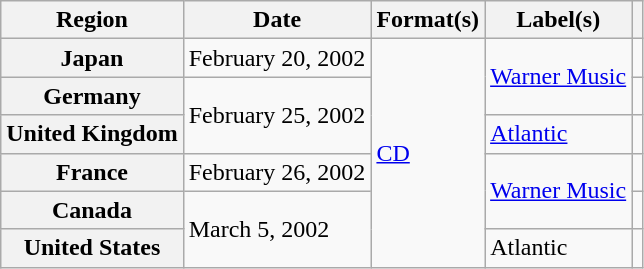<table class="wikitable sortable plainrowheaders">
<tr>
<th scope="col">Region</th>
<th scope="col">Date</th>
<th scope="col">Format(s)</th>
<th scope="col">Label(s)</th>
<th scope="col"></th>
</tr>
<tr>
<th scope="row">Japan</th>
<td>February 20, 2002</td>
<td rowspan="6"><a href='#'>CD</a></td>
<td rowspan="2"><a href='#'>Warner Music</a></td>
<td align="center"></td>
</tr>
<tr>
<th scope="row">Germany</th>
<td rowspan="2">February 25, 2002</td>
<td align="center"></td>
</tr>
<tr>
<th scope="row">United Kingdom</th>
<td><a href='#'>Atlantic</a></td>
<td></td>
</tr>
<tr>
<th scope="row">France</th>
<td>February 26, 2002</td>
<td rowspan="2"><a href='#'>Warner Music</a></td>
<td align="center"></td>
</tr>
<tr>
<th scope="row">Canada</th>
<td rowspan="2">March 5, 2002</td>
<td align="center"></td>
</tr>
<tr>
<th scope="row">United States</th>
<td>Atlantic</td>
<td align="center"></td>
</tr>
</table>
